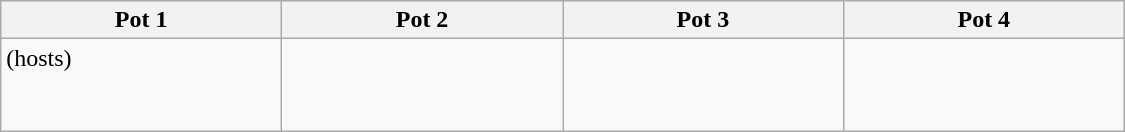<table class=wikitable width=750>
<tr>
<th width=25%>Pot 1</th>
<th width=25%>Pot 2</th>
<th width=25%>Pot 3</th>
<th width=25%>Pot 4</th>
</tr>
<tr valign=top>
<td> (hosts)<br> <br><br></td>
<td><br><br><br></td>
<td><br><br><br></td>
<td><br><br><br></td>
</tr>
</table>
